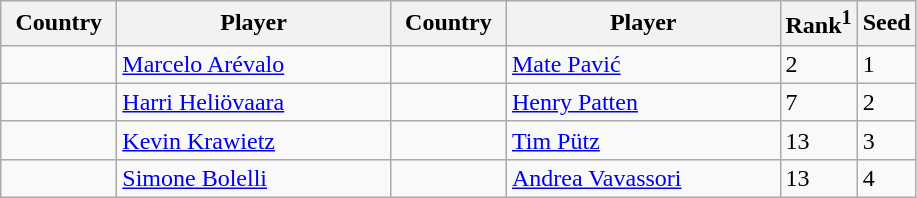<table class="sortable wikitable">
<tr>
<th width="70">Country</th>
<th width="175">Player</th>
<th width="70">Country</th>
<th width="175">Player</th>
<th>Rank<sup>1</sup></th>
<th>Seed</th>
</tr>
<tr>
<td></td>
<td><a href='#'>Marcelo Arévalo</a></td>
<td></td>
<td><a href='#'>Mate Pavić</a></td>
<td>2</td>
<td>1</td>
</tr>
<tr>
<td></td>
<td><a href='#'>Harri Heliövaara</a></td>
<td></td>
<td><a href='#'>Henry Patten</a></td>
<td>7</td>
<td>2</td>
</tr>
<tr>
<td></td>
<td><a href='#'>Kevin Krawietz</a></td>
<td></td>
<td><a href='#'>Tim Pütz</a></td>
<td>13</td>
<td>3</td>
</tr>
<tr>
<td></td>
<td><a href='#'>Simone Bolelli</a></td>
<td></td>
<td><a href='#'>Andrea Vavassori</a></td>
<td>13</td>
<td>4</td>
</tr>
</table>
